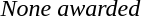<table>
<tr>
<td rowspan=2></td>
<td rowspan=2></td>
<td rowspan=2></td>
<td></td>
</tr>
<tr>
<td></td>
</tr>
<tr>
<td></td>
<td></td>
<td></td>
<td><em>None awarded</em></td>
</tr>
<tr>
<td rowspan=2></td>
<td rowspan=2></td>
<td rowspan=2></td>
<td></td>
</tr>
<tr>
<td></td>
</tr>
<tr>
<td></td>
<td></td>
<td></td>
<td></td>
</tr>
</table>
